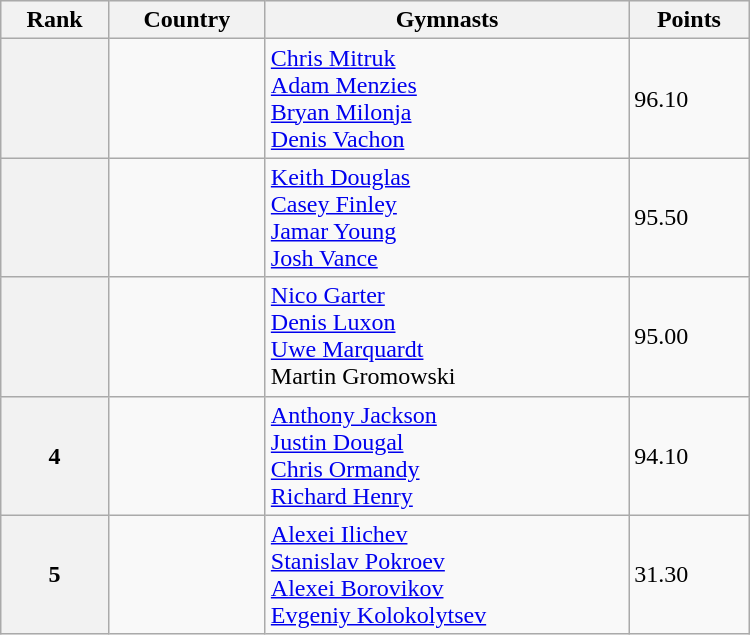<table class="wikitable" width=500>
<tr bgcolor="#efefef">
<th>Rank</th>
<th>Country</th>
<th>Gymnasts</th>
<th>Points</th>
</tr>
<tr>
<th></th>
<td></td>
<td><a href='#'>Chris Mitruk</a><br><a href='#'>Adam Menzies</a><br><a href='#'>Bryan Milonja</a><br><a href='#'>Denis Vachon</a></td>
<td>96.10</td>
</tr>
<tr>
<th></th>
<td></td>
<td><a href='#'>Keith Douglas</a><br><a href='#'>Casey Finley</a><br><a href='#'>Jamar Young</a><br><a href='#'>Josh Vance</a></td>
<td>95.50</td>
</tr>
<tr>
<th></th>
<td></td>
<td><a href='#'>Nico Garter</a><br><a href='#'>Denis Luxon</a><br><a href='#'>Uwe Marquardt</a><br>Martin Gromowski</td>
<td>95.00</td>
</tr>
<tr>
<th>4</th>
<td></td>
<td><a href='#'>Anthony Jackson</a><br><a href='#'>Justin Dougal</a><br><a href='#'>Chris Ormandy</a><br> <a href='#'>Richard Henry</a></td>
<td>94.10</td>
</tr>
<tr>
<th>5</th>
<td></td>
<td><a href='#'>Alexei Ilichev</a><br><a href='#'>Stanislav Pokroev</a><br><a href='#'>Alexei Borovikov</a><br> <a href='#'>Evgeniy Kolokolytsev</a></td>
<td>31.30</td>
</tr>
</table>
